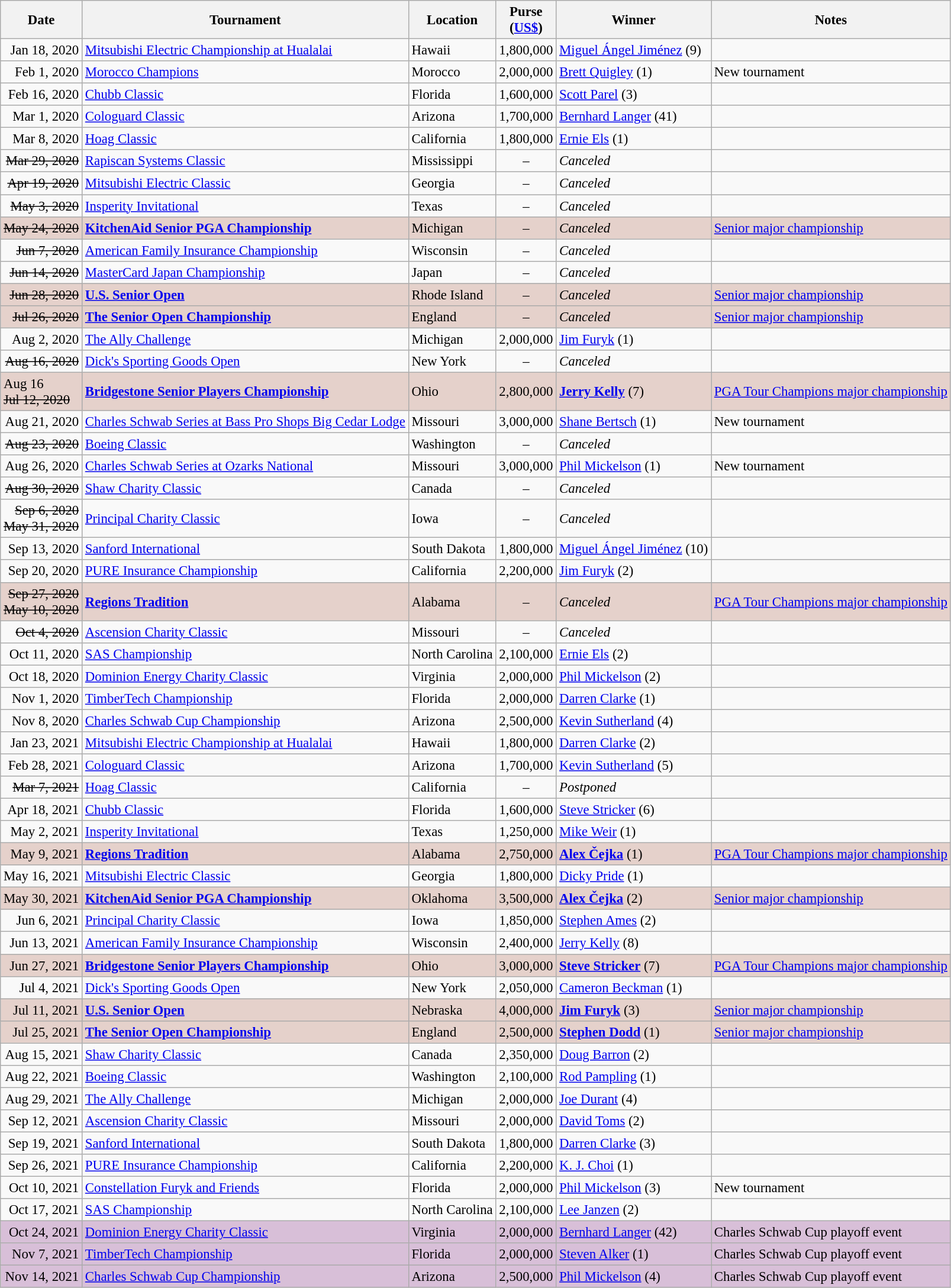<table class="wikitable" style="font-size:95%">
<tr>
<th>Date</th>
<th>Tournament</th>
<th>Location</th>
<th>Purse<br>(<a href='#'>US$</a>)</th>
<th>Winner</th>
<th>Notes</th>
</tr>
<tr>
<td align=right>Jan 18, 2020</td>
<td><a href='#'>Mitsubishi Electric Championship at Hualalai</a></td>
<td>Hawaii</td>
<td align=right>1,800,000</td>
<td> <a href='#'>Miguel Ángel Jiménez</a> (9)</td>
<td></td>
</tr>
<tr>
<td align=right>Feb 1, 2020</td>
<td><a href='#'>Morocco Champions</a></td>
<td>Morocco</td>
<td align=right>2,000,000</td>
<td> <a href='#'>Brett Quigley</a> (1)</td>
<td>New tournament</td>
</tr>
<tr>
<td align=right>Feb 16, 2020</td>
<td><a href='#'>Chubb Classic</a></td>
<td>Florida</td>
<td align=right>1,600,000</td>
<td> <a href='#'>Scott Parel</a> (3)</td>
<td></td>
</tr>
<tr>
<td align=right>Mar 1, 2020</td>
<td><a href='#'>Cologuard Classic</a></td>
<td>Arizona</td>
<td align=right>1,700,000</td>
<td> <a href='#'>Bernhard Langer</a> (41)</td>
<td></td>
</tr>
<tr>
<td align=right>Mar 8, 2020</td>
<td><a href='#'>Hoag Classic</a></td>
<td>California</td>
<td align=right>1,800,000</td>
<td> <a href='#'>Ernie Els</a> (1)</td>
<td></td>
</tr>
<tr>
<td align=right><s>Mar 29, 2020</s></td>
<td><a href='#'>Rapiscan Systems Classic</a></td>
<td>Mississippi</td>
<td align=center>–</td>
<td><em>Canceled</em></td>
<td></td>
</tr>
<tr>
<td align=right><s>Apr 19, 2020</s></td>
<td><a href='#'>Mitsubishi Electric Classic</a></td>
<td>Georgia</td>
<td align=center>–</td>
<td><em>Canceled</em></td>
<td></td>
</tr>
<tr>
<td align=right><s>May 3, 2020</s></td>
<td><a href='#'>Insperity Invitational</a></td>
<td>Texas</td>
<td align=center>–</td>
<td><em>Canceled</em></td>
<td></td>
</tr>
<tr style="background:#e5d1cb;">
<td align=right><s>May 24, 2020</s></td>
<td><strong><a href='#'>KitchenAid Senior PGA Championship</a></strong></td>
<td>Michigan</td>
<td align=center>–</td>
<td><em>Canceled</em></td>
<td><a href='#'>Senior major championship</a></td>
</tr>
<tr>
<td align=right><s>Jun 7, 2020</s></td>
<td><a href='#'>American Family Insurance Championship</a></td>
<td>Wisconsin</td>
<td align=center>–</td>
<td><em>Canceled</em></td>
<td></td>
</tr>
<tr>
<td align=right><s>Jun 14, 2020</s></td>
<td><a href='#'>MasterCard Japan Championship</a></td>
<td>Japan</td>
<td align=center>–</td>
<td><em>Canceled</em></td>
<td></td>
</tr>
<tr style="background:#e5d1cb;">
<td align=right><s>Jun 28, 2020</s></td>
<td><strong><a href='#'>U.S. Senior Open</a></strong></td>
<td>Rhode Island</td>
<td align=center>–</td>
<td><em>Canceled</em></td>
<td><a href='#'>Senior major championship</a></td>
</tr>
<tr style="background:#e5d1cb;">
<td align=right><s>Jul 26, 2020</s></td>
<td><strong><a href='#'>The Senior Open Championship</a></strong></td>
<td>England</td>
<td align=center>–</td>
<td><em>Canceled</em></td>
<td><a href='#'>Senior major championship</a></td>
</tr>
<tr>
<td align=right>Aug 2, 2020</td>
<td><a href='#'>The Ally Challenge</a></td>
<td>Michigan</td>
<td align=right>2,000,000</td>
<td> <a href='#'>Jim Furyk</a> (1)</td>
<td></td>
</tr>
<tr>
<td align=right><s>Aug 16, 2020</s></td>
<td><a href='#'>Dick's Sporting Goods Open</a></td>
<td>New York</td>
<td align=center>–</td>
<td><em>Canceled</em></td>
<td></td>
</tr>
<tr style="background:#e5d1cb;">
<td>Aug 16<br><s>Jul 12, 2020</s></td>
<td><strong><a href='#'>Bridgestone Senior Players Championship</a></strong></td>
<td>Ohio</td>
<td align=right>2,800,000</td>
<td> <strong><a href='#'>Jerry Kelly</a></strong> (7)</td>
<td><a href='#'>PGA Tour Champions major championship</a></td>
</tr>
<tr>
<td align=right>Aug 21, 2020</td>
<td><a href='#'>Charles Schwab Series at Bass Pro Shops Big Cedar Lodge</a></td>
<td>Missouri</td>
<td align=right>3,000,000</td>
<td> <a href='#'>Shane Bertsch</a> (1)</td>
<td>New tournament</td>
</tr>
<tr>
<td align=right><s>Aug 23, 2020</s></td>
<td><a href='#'>Boeing Classic</a></td>
<td>Washington</td>
<td align=center>–</td>
<td><em>Canceled</em></td>
<td></td>
</tr>
<tr>
<td align=right>Aug 26, 2020</td>
<td><a href='#'>Charles Schwab Series at Ozarks National</a></td>
<td>Missouri</td>
<td align=right>3,000,000</td>
<td> <a href='#'>Phil Mickelson</a> (1)</td>
<td>New tournament</td>
</tr>
<tr>
<td align=right><s>Aug 30, 2020</s></td>
<td><a href='#'>Shaw Charity Classic</a></td>
<td>Canada</td>
<td align=center>–</td>
<td><em>Canceled</em></td>
<td></td>
</tr>
<tr>
<td align=right><s>Sep 6, 2020</s><br><s>May 31, 2020</s></td>
<td><a href='#'>Principal Charity Classic</a></td>
<td>Iowa</td>
<td align=center>–</td>
<td><em>Canceled</em></td>
<td></td>
</tr>
<tr>
<td align=right>Sep 13, 2020</td>
<td><a href='#'>Sanford International</a></td>
<td>South Dakota</td>
<td align=right>1,800,000</td>
<td> <a href='#'>Miguel Ángel Jiménez</a> (10)</td>
<td></td>
</tr>
<tr>
<td align=right>Sep 20, 2020</td>
<td><a href='#'>PURE Insurance Championship</a></td>
<td>California</td>
<td align=right>2,200,000</td>
<td> <a href='#'>Jim Furyk</a> (2)</td>
<td></td>
</tr>
<tr style="background:#e5d1cb;">
<td align=right><s>Sep 27, 2020<br>May 10, 2020</s></td>
<td><strong><a href='#'>Regions Tradition</a></strong></td>
<td>Alabama</td>
<td align=center>–</td>
<td><em>Canceled</em></td>
<td><a href='#'>PGA Tour Champions major championship</a></td>
</tr>
<tr>
<td align=right><s>Oct 4, 2020</s></td>
<td><a href='#'>Ascension Charity Classic</a></td>
<td>Missouri</td>
<td align=center>–</td>
<td><em>Canceled</em></td>
<td></td>
</tr>
<tr>
<td align=right>Oct 11, 2020</td>
<td><a href='#'>SAS Championship</a></td>
<td>North Carolina</td>
<td align=right>2,100,000</td>
<td> <a href='#'>Ernie Els</a> (2)</td>
<td></td>
</tr>
<tr>
<td align=right>Oct 18, 2020</td>
<td><a href='#'>Dominion Energy Charity Classic</a></td>
<td>Virginia</td>
<td align=right>2,000,000</td>
<td> <a href='#'>Phil Mickelson</a> (2)</td>
<td></td>
</tr>
<tr>
<td align=right>Nov 1, 2020</td>
<td><a href='#'>TimberTech Championship</a></td>
<td>Florida</td>
<td align=right>2,000,000</td>
<td> <a href='#'>Darren Clarke</a> (1)</td>
<td></td>
</tr>
<tr>
<td align=right>Nov 8, 2020</td>
<td><a href='#'>Charles Schwab Cup Championship</a></td>
<td>Arizona</td>
<td align=right>2,500,000</td>
<td> <a href='#'>Kevin Sutherland</a> (4)</td>
<td></td>
</tr>
<tr>
<td align=right>Jan 23, 2021</td>
<td><a href='#'>Mitsubishi Electric Championship at Hualalai</a></td>
<td>Hawaii</td>
<td align=right>1,800,000</td>
<td> <a href='#'>Darren Clarke</a> (2)</td>
<td></td>
</tr>
<tr>
<td align=right>Feb 28, 2021</td>
<td><a href='#'>Cologuard Classic</a></td>
<td>Arizona</td>
<td align=right>1,700,000</td>
<td> <a href='#'>Kevin Sutherland</a> (5)</td>
<td></td>
</tr>
<tr>
<td align=right><s>Mar 7, 2021</s></td>
<td><a href='#'>Hoag Classic</a></td>
<td>California</td>
<td align=center>–</td>
<td><em>Postponed</em></td>
<td></td>
</tr>
<tr>
<td align=right>Apr 18, 2021</td>
<td><a href='#'>Chubb Classic</a></td>
<td>Florida</td>
<td align=right>1,600,000</td>
<td> <a href='#'>Steve Stricker</a> (6)</td>
<td></td>
</tr>
<tr>
<td align=right>May 2, 2021</td>
<td><a href='#'>Insperity Invitational</a></td>
<td>Texas</td>
<td align=right>1,250,000</td>
<td> <a href='#'>Mike Weir</a> (1)</td>
<td></td>
</tr>
<tr style="background:#e5d1cb;">
<td align=right>May 9, 2021</td>
<td><strong><a href='#'>Regions Tradition</a></strong></td>
<td>Alabama</td>
<td align=right>2,750,000</td>
<td> <strong><a href='#'>Alex Čejka</a></strong> (1)</td>
<td><a href='#'>PGA Tour Champions major championship</a></td>
</tr>
<tr>
<td align=right>May 16, 2021</td>
<td><a href='#'>Mitsubishi Electric Classic</a></td>
<td>Georgia</td>
<td align=right>1,800,000</td>
<td> <a href='#'>Dicky Pride</a> (1)</td>
<td></td>
</tr>
<tr style="background:#e5d1cb;">
<td align=right>May 30, 2021</td>
<td><strong><a href='#'>KitchenAid Senior PGA Championship</a></strong></td>
<td>Oklahoma</td>
<td align=right>3,500,000</td>
<td> <strong><a href='#'>Alex Čejka</a></strong> (2)</td>
<td><a href='#'>Senior major championship</a></td>
</tr>
<tr>
<td align=right>Jun 6, 2021</td>
<td><a href='#'>Principal Charity Classic</a></td>
<td>Iowa</td>
<td align=right>1,850,000</td>
<td> <a href='#'>Stephen Ames</a> (2)</td>
<td></td>
</tr>
<tr>
<td align=right>Jun 13, 2021</td>
<td><a href='#'>American Family Insurance Championship</a></td>
<td>Wisconsin</td>
<td align=right>2,400,000</td>
<td> <a href='#'>Jerry Kelly</a> (8)</td>
<td></td>
</tr>
<tr style="background:#e5d1cb;">
<td align=right>Jun 27, 2021</td>
<td><strong><a href='#'>Bridgestone Senior Players Championship</a></strong></td>
<td>Ohio</td>
<td align=right>3,000,000</td>
<td> <strong><a href='#'>Steve Stricker</a></strong> (7)</td>
<td><a href='#'>PGA Tour Champions major championship</a></td>
</tr>
<tr>
<td align=right>Jul 4, 2021</td>
<td><a href='#'>Dick's Sporting Goods Open</a></td>
<td>New York</td>
<td align=right>2,050,000</td>
<td> <a href='#'>Cameron Beckman</a> (1)</td>
<td></td>
</tr>
<tr style="background:#e5d1cb;">
<td align=right>Jul 11, 2021</td>
<td><strong><a href='#'>U.S. Senior Open</a></strong></td>
<td>Nebraska</td>
<td align=right>4,000,000</td>
<td> <strong><a href='#'>Jim Furyk</a></strong> (3)</td>
<td><a href='#'>Senior major championship</a></td>
</tr>
<tr style="background:#e5d1cb;">
<td align=right>Jul 25, 2021</td>
<td><strong><a href='#'>The Senior Open Championship</a></strong></td>
<td>England</td>
<td align=right>2,500,000</td>
<td> <strong><a href='#'>Stephen Dodd</a></strong> (1)</td>
<td><a href='#'>Senior major championship</a></td>
</tr>
<tr>
<td align=right>Aug 15, 2021</td>
<td><a href='#'>Shaw Charity Classic</a></td>
<td>Canada</td>
<td align=right>2,350,000</td>
<td> <a href='#'>Doug Barron</a> (2)</td>
<td></td>
</tr>
<tr>
<td align=right>Aug 22, 2021</td>
<td><a href='#'>Boeing Classic</a></td>
<td>Washington</td>
<td align=right>2,100,000</td>
<td> <a href='#'>Rod Pampling</a> (1)</td>
<td></td>
</tr>
<tr>
<td align=right>Aug 29, 2021</td>
<td><a href='#'>The Ally Challenge</a></td>
<td>Michigan</td>
<td align=right>2,000,000</td>
<td> <a href='#'>Joe Durant</a> (4)</td>
<td></td>
</tr>
<tr>
<td align=right>Sep 12, 2021</td>
<td><a href='#'>Ascension Charity Classic</a></td>
<td>Missouri</td>
<td align=right>2,000,000</td>
<td> <a href='#'>David Toms</a> (2)</td>
<td></td>
</tr>
<tr>
<td align=right>Sep 19, 2021</td>
<td><a href='#'>Sanford International</a></td>
<td>South Dakota</td>
<td align=right>1,800,000</td>
<td> <a href='#'>Darren Clarke</a> (3)</td>
<td></td>
</tr>
<tr>
<td align=right>Sep 26, 2021</td>
<td><a href='#'>PURE Insurance Championship</a></td>
<td>California</td>
<td align=right>2,200,000</td>
<td> <a href='#'>K. J. Choi</a> (1)</td>
<td></td>
</tr>
<tr>
<td align=right>Oct 10, 2021</td>
<td><a href='#'>Constellation Furyk and Friends</a></td>
<td>Florida</td>
<td align=right>2,000,000</td>
<td> <a href='#'>Phil Mickelson</a> (3)</td>
<td>New tournament</td>
</tr>
<tr>
<td align=right>Oct 17, 2021</td>
<td><a href='#'>SAS Championship</a></td>
<td>North Carolina</td>
<td align=right>2,100,000</td>
<td> <a href='#'>Lee Janzen</a> (2)</td>
<td></td>
</tr>
<tr style="background:thistle;">
<td align=right>Oct 24, 2021</td>
<td><a href='#'>Dominion Energy Charity Classic</a></td>
<td>Virginia</td>
<td align=right>2,000,000</td>
<td> <a href='#'>Bernhard Langer</a> (42)</td>
<td>Charles Schwab Cup playoff event</td>
</tr>
<tr style="background:thistle;">
<td align=right>Nov 7, 2021</td>
<td><a href='#'>TimberTech Championship</a></td>
<td>Florida</td>
<td align=right>2,000,000</td>
<td> <a href='#'>Steven Alker</a> (1)</td>
<td>Charles Schwab Cup playoff event</td>
</tr>
<tr style="background:thistle;">
<td align=right>Nov 14, 2021</td>
<td><a href='#'>Charles Schwab Cup Championship</a></td>
<td>Arizona</td>
<td align=right>2,500,000</td>
<td> <a href='#'>Phil Mickelson</a> (4)</td>
<td>Charles Schwab Cup playoff event</td>
</tr>
</table>
